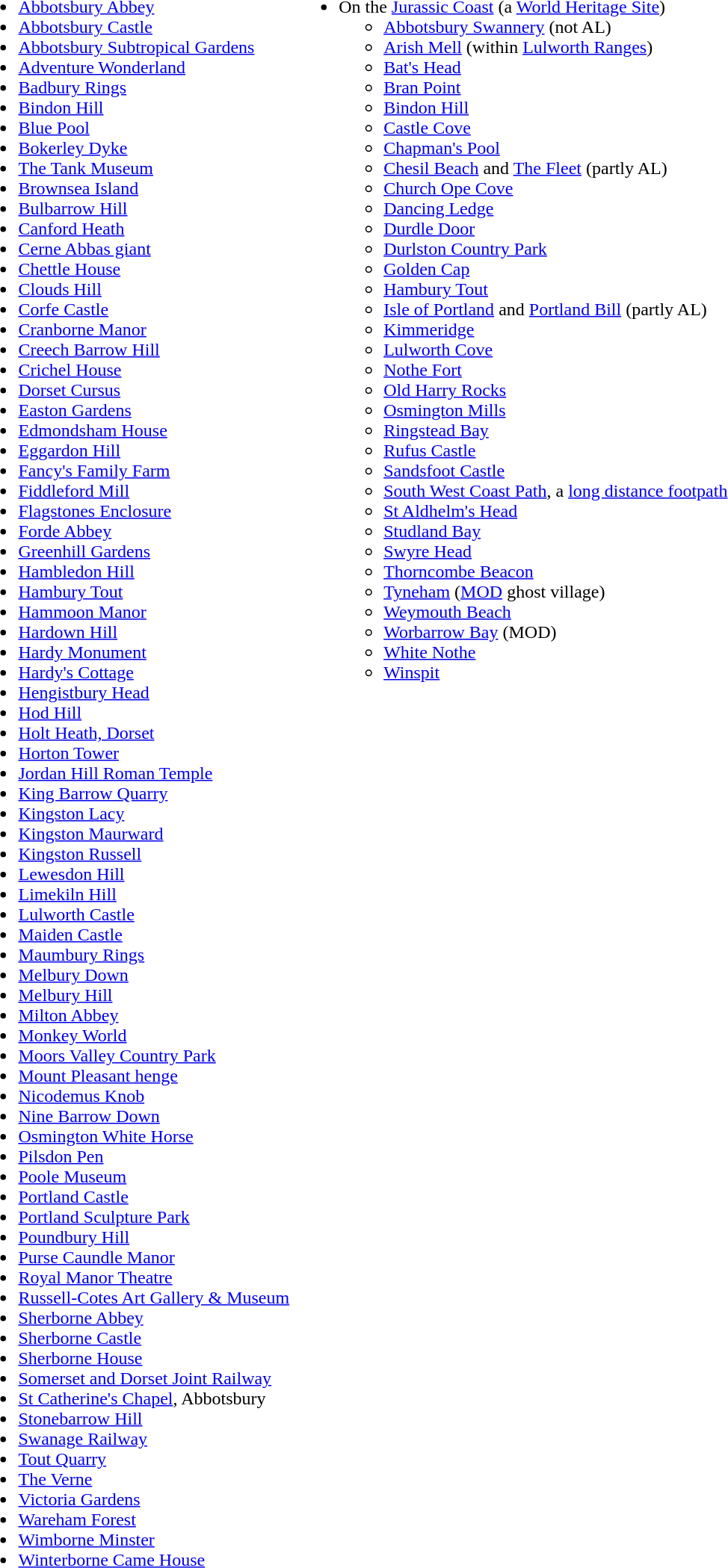<table ->
<tr>
<td valign="top"><br><ul><li><a href='#'>Abbotsbury Abbey</a> </li><li><a href='#'>Abbotsbury Castle</a> </li><li><a href='#'>Abbotsbury Subtropical Gardens</a></li><li><a href='#'>Adventure Wonderland</a> </li><li><a href='#'>Badbury Rings</a> </li><li><a href='#'>Bindon Hill</a> </li><li><a href='#'>Blue Pool</a> </li><li><a href='#'>Bokerley Dyke</a> </li><li><a href='#'>The Tank Museum</a> </li><li><a href='#'>Brownsea Island</a> </li><li><a href='#'>Bulbarrow Hill</a> </li><li><a href='#'>Canford Heath</a> </li><li><a href='#'>Cerne Abbas giant</a> </li><li><a href='#'>Chettle House</a> </li><li><a href='#'>Clouds Hill</a> </li><li><a href='#'>Corfe Castle</a> </li><li><a href='#'>Cranborne Manor</a> </li><li><a href='#'>Creech Barrow Hill</a> </li><li><a href='#'>Crichel House</a> </li><li><a href='#'>Dorset Cursus</a></li><li><a href='#'>Easton Gardens</a> </li><li><a href='#'>Edmondsham House</a> </li><li><a href='#'>Eggardon Hill</a></li><li><a href='#'>Fancy's Family Farm</a> </li><li><a href='#'>Fiddleford Mill</a></li><li><a href='#'>Flagstones Enclosure</a></li><li><a href='#'>Forde Abbey</a></li><li><a href='#'>Greenhill Gardens</a> </li><li><a href='#'>Hambledon Hill</a> </li><li><a href='#'>Hambury Tout</a> </li><li><a href='#'>Hammoon Manor</a> </li><li><a href='#'>Hardown Hill</a> </li><li><a href='#'>Hardy Monument</a> </li><li><a href='#'>Hardy's Cottage</a> </li><li><a href='#'>Hengistbury Head</a></li><li><a href='#'>Hod Hill</a> </li><li><a href='#'>Holt Heath, Dorset</a> </li><li><a href='#'>Horton Tower</a></li><li><a href='#'>Jordan Hill Roman Temple</a> </li><li><a href='#'>King Barrow Quarry</a> </li><li><a href='#'>Kingston Lacy</a> </li><li><a href='#'>Kingston Maurward</a> </li><li><a href='#'>Kingston Russell</a> </li><li><a href='#'>Lewesdon Hill</a> </li><li><a href='#'>Limekiln Hill</a> </li><li><a href='#'>Lulworth Castle</a></li><li><a href='#'>Maiden Castle</a> </li><li><a href='#'>Maumbury Rings</a> </li><li><a href='#'>Melbury Down</a> </li><li><a href='#'>Melbury Hill</a> </li><li><a href='#'>Milton Abbey</a></li><li><a href='#'>Monkey World</a> </li><li><a href='#'>Moors Valley Country Park</a> </li><li><a href='#'>Mount Pleasant henge</a></li><li><a href='#'>Nicodemus Knob</a> </li><li><a href='#'>Nine Barrow Down</a> </li><li><a href='#'>Osmington White Horse</a></li><li><a href='#'>Pilsdon Pen</a></li><li><a href='#'>Poole Museum</a> </li><li><a href='#'>Portland Castle</a></li><li><a href='#'>Portland Sculpture Park</a> </li><li><a href='#'>Poundbury Hill</a></li><li><a href='#'>Purse Caundle Manor</a> </li><li><a href='#'>Royal Manor Theatre</a></li><li><a href='#'>Russell-Cotes Art Gallery & Museum</a> </li><li><a href='#'>Sherborne Abbey</a></li><li><a href='#'>Sherborne Castle</a> </li><li><a href='#'>Sherborne House</a> </li><li><a href='#'>Somerset and Dorset Joint Railway</a></li><li><a href='#'>St Catherine's Chapel</a>, Abbotsbury </li><li><a href='#'>Stonebarrow Hill</a> </li><li><a href='#'>Swanage Railway</a> </li><li><a href='#'>Tout Quarry</a> </li><li><a href='#'>The Verne</a></li><li><a href='#'>Victoria Gardens</a> </li><li><a href='#'>Wareham Forest</a> </li><li><a href='#'>Wimborne Minster</a></li><li><a href='#'>Winterborne Came House</a> </li></ul></td>
<td valign="top"><br><ul><li>On the <a href='#'>Jurassic Coast</a> (a <a href='#'>World Heritage Site</a>)<ul><li><a href='#'>Abbotsbury Swannery</a> (not AL)</li><li><a href='#'>Arish Mell</a> (within <a href='#'>Lulworth Ranges</a>)</li><li><a href='#'>Bat's Head</a></li><li><a href='#'>Bran Point</a></li><li><a href='#'>Bindon Hill</a> </li><li><a href='#'>Castle Cove</a></li><li><a href='#'>Chapman's Pool</a></li><li><a href='#'>Chesil Beach</a> and <a href='#'>The Fleet</a> (partly AL)</li><li><a href='#'>Church Ope Cove</a></li><li><a href='#'>Dancing Ledge</a></li><li><a href='#'>Durdle Door</a></li><li><a href='#'>Durlston Country Park</a> </li><li><a href='#'>Golden Cap</a> </li><li><a href='#'>Hambury Tout</a> </li><li><a href='#'>Isle of Portland</a> and <a href='#'>Portland Bill</a> (partly AL)</li><li><a href='#'>Kimmeridge</a></li><li><a href='#'>Lulworth Cove</a></li><li><a href='#'>Nothe Fort</a> </li><li><a href='#'>Old Harry Rocks</a></li><li><a href='#'>Osmington Mills</a></li><li><a href='#'>Ringstead Bay</a></li><li><a href='#'>Rufus Castle</a></li><li><a href='#'>Sandsfoot Castle</a></li><li><a href='#'>South West Coast Path</a>, a <a href='#'>long distance footpath</a></li><li><a href='#'>St Aldhelm's Head</a></li><li><a href='#'>Studland Bay</a></li><li><a href='#'>Swyre Head</a> </li><li><a href='#'>Thorncombe Beacon</a></li><li><a href='#'>Tyneham</a> (<a href='#'>MOD</a> ghost village)</li><li><a href='#'>Weymouth Beach</a></li><li><a href='#'>Worbarrow Bay</a> (MOD)</li><li><a href='#'>White Nothe</a></li><li><a href='#'>Winspit</a></li></ul></li></ul></td>
</tr>
</table>
